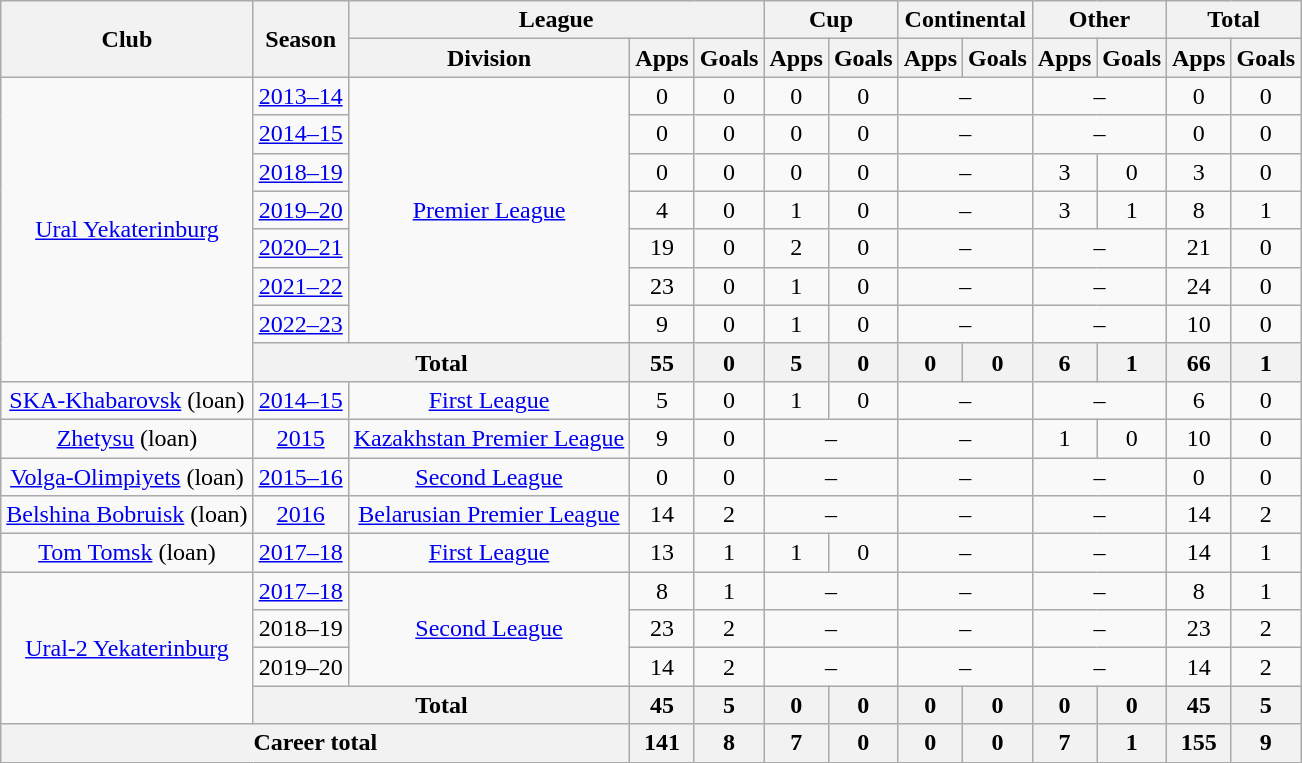<table class="wikitable" style="text-align: center;">
<tr>
<th rowspan=2>Club</th>
<th rowspan=2>Season</th>
<th colspan=3>League</th>
<th colspan=2>Cup</th>
<th colspan=2>Continental</th>
<th colspan=2>Other</th>
<th colspan=2>Total</th>
</tr>
<tr>
<th>Division</th>
<th>Apps</th>
<th>Goals</th>
<th>Apps</th>
<th>Goals</th>
<th>Apps</th>
<th>Goals</th>
<th>Apps</th>
<th>Goals</th>
<th>Apps</th>
<th>Goals</th>
</tr>
<tr>
<td rowspan="8"><a href='#'>Ural Yekaterinburg</a></td>
<td><a href='#'>2013–14</a></td>
<td rowspan="7"><a href='#'>Premier League</a></td>
<td>0</td>
<td>0</td>
<td>0</td>
<td>0</td>
<td colspan=2>–</td>
<td colspan=2>–</td>
<td>0</td>
<td>0</td>
</tr>
<tr>
<td><a href='#'>2014–15</a></td>
<td>0</td>
<td>0</td>
<td>0</td>
<td>0</td>
<td colspan=2>–</td>
<td colspan=2>–</td>
<td>0</td>
<td>0</td>
</tr>
<tr>
<td><a href='#'>2018–19</a></td>
<td>0</td>
<td>0</td>
<td>0</td>
<td>0</td>
<td colspan=2>–</td>
<td>3</td>
<td>0</td>
<td>3</td>
<td>0</td>
</tr>
<tr>
<td><a href='#'>2019–20</a></td>
<td>4</td>
<td>0</td>
<td>1</td>
<td>0</td>
<td colspan=2>–</td>
<td>3</td>
<td>1</td>
<td>8</td>
<td>1</td>
</tr>
<tr>
<td><a href='#'>2020–21</a></td>
<td>19</td>
<td>0</td>
<td>2</td>
<td>0</td>
<td colspan=2>–</td>
<td colspan=2>–</td>
<td>21</td>
<td>0</td>
</tr>
<tr>
<td><a href='#'>2021–22</a></td>
<td>23</td>
<td>0</td>
<td>1</td>
<td>0</td>
<td colspan=2>–</td>
<td colspan=2>–</td>
<td>24</td>
<td>0</td>
</tr>
<tr>
<td><a href='#'>2022–23</a></td>
<td>9</td>
<td>0</td>
<td>1</td>
<td>0</td>
<td colspan=2>–</td>
<td colspan=2>–</td>
<td>10</td>
<td>0</td>
</tr>
<tr>
<th colspan=2>Total</th>
<th>55</th>
<th>0</th>
<th>5</th>
<th>0</th>
<th>0</th>
<th>0</th>
<th>6</th>
<th>1</th>
<th>66</th>
<th>1</th>
</tr>
<tr>
<td><a href='#'>SKA-Khabarovsk</a> (loan)</td>
<td><a href='#'>2014–15</a></td>
<td><a href='#'>First League</a></td>
<td>5</td>
<td>0</td>
<td>1</td>
<td>0</td>
<td colspan=2>–</td>
<td colspan=2>–</td>
<td>6</td>
<td>0</td>
</tr>
<tr>
<td><a href='#'>Zhetysu</a> (loan)</td>
<td><a href='#'>2015</a></td>
<td><a href='#'>Kazakhstan Premier League</a></td>
<td>9</td>
<td>0</td>
<td colspan=2>–</td>
<td colspan=2>–</td>
<td>1</td>
<td>0</td>
<td>10</td>
<td>0</td>
</tr>
<tr>
<td><a href='#'>Volga-Olimpiyets</a> (loan)</td>
<td><a href='#'>2015–16</a></td>
<td><a href='#'>Second League</a></td>
<td>0</td>
<td>0</td>
<td colspan=2>–</td>
<td colspan=2>–</td>
<td colspan=2>–</td>
<td>0</td>
<td>0</td>
</tr>
<tr>
<td><a href='#'>Belshina Bobruisk</a> (loan)</td>
<td><a href='#'>2016</a></td>
<td><a href='#'>Belarusian Premier League</a></td>
<td>14</td>
<td>2</td>
<td colspan=2>–</td>
<td colspan=2>–</td>
<td colspan=2>–</td>
<td>14</td>
<td>2</td>
</tr>
<tr>
<td><a href='#'>Tom Tomsk</a> (loan)</td>
<td><a href='#'>2017–18</a></td>
<td><a href='#'>First League</a></td>
<td>13</td>
<td>1</td>
<td>1</td>
<td>0</td>
<td colspan=2>–</td>
<td colspan=2>–</td>
<td>14</td>
<td>1</td>
</tr>
<tr>
<td rowspan="4"><a href='#'>Ural-2 Yekaterinburg</a></td>
<td><a href='#'>2017–18</a></td>
<td rowspan="3"><a href='#'>Second League</a></td>
<td>8</td>
<td>1</td>
<td colspan=2>–</td>
<td colspan=2>–</td>
<td colspan=2>–</td>
<td>8</td>
<td>1</td>
</tr>
<tr>
<td>2018–19</td>
<td>23</td>
<td>2</td>
<td colspan=2>–</td>
<td colspan=2>–</td>
<td colspan=2>–</td>
<td>23</td>
<td>2</td>
</tr>
<tr>
<td>2019–20</td>
<td>14</td>
<td>2</td>
<td colspan=2>–</td>
<td colspan=2>–</td>
<td colspan=2>–</td>
<td>14</td>
<td>2</td>
</tr>
<tr>
<th colspan=2>Total</th>
<th>45</th>
<th>5</th>
<th>0</th>
<th>0</th>
<th>0</th>
<th>0</th>
<th>0</th>
<th>0</th>
<th>45</th>
<th>5</th>
</tr>
<tr>
<th colspan=3>Career total</th>
<th>141</th>
<th>8</th>
<th>7</th>
<th>0</th>
<th>0</th>
<th>0</th>
<th>7</th>
<th>1</th>
<th>155</th>
<th>9</th>
</tr>
</table>
